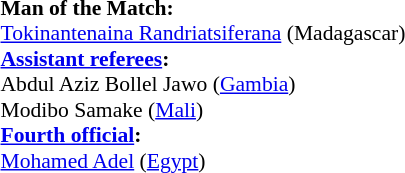<table style="width:100%; font-size:90%;">
<tr>
<td><br><strong>Man of the Match:</strong>
<br><a href='#'>Tokinantenaina Randriatsiferana</a> (Madagascar)<br><strong><a href='#'>Assistant referees</a>:</strong>
<br>Abdul Aziz Bollel Jawo (<a href='#'>Gambia</a>)
<br>Modibo Samake (<a href='#'>Mali</a>)
<br><strong><a href='#'>Fourth official</a>:</strong>
<br><a href='#'>Mohamed Adel</a> (<a href='#'>Egypt</a>)</td>
</tr>
</table>
